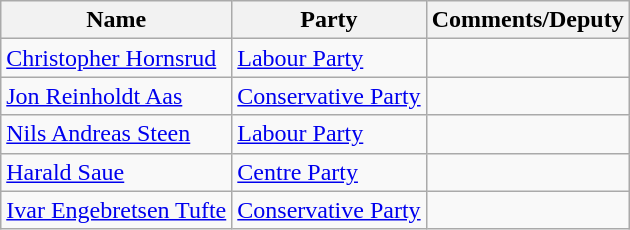<table class="wikitable">
<tr>
<th>Name</th>
<th>Party</th>
<th>Comments/Deputy</th>
</tr>
<tr>
<td><a href='#'>Christopher Hornsrud</a></td>
<td><a href='#'>Labour Party</a></td>
<td></td>
</tr>
<tr>
<td><a href='#'>Jon Reinholdt Aas</a></td>
<td><a href='#'>Conservative Party</a></td>
<td></td>
</tr>
<tr>
<td><a href='#'>Nils Andreas Steen</a></td>
<td><a href='#'>Labour Party</a></td>
<td></td>
</tr>
<tr>
<td><a href='#'>Harald Saue</a></td>
<td><a href='#'>Centre Party</a></td>
<td></td>
</tr>
<tr>
<td><a href='#'>Ivar Engebretsen Tufte</a></td>
<td><a href='#'>Conservative Party</a></td>
<td></td>
</tr>
</table>
